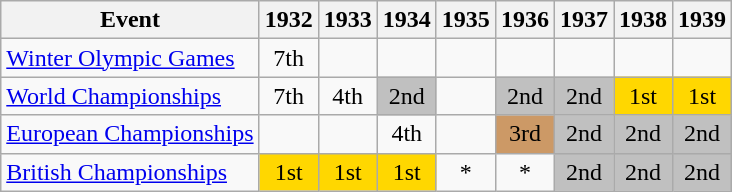<table class="wikitable">
<tr>
<th>Event</th>
<th>1932</th>
<th>1933</th>
<th>1934</th>
<th>1935</th>
<th>1936</th>
<th>1937</th>
<th>1938</th>
<th>1939</th>
</tr>
<tr>
<td><a href='#'>Winter Olympic Games</a></td>
<td align="center">7th</td>
<td></td>
<td></td>
<td></td>
<td></td>
<td></td>
<td></td>
<td></td>
</tr>
<tr>
<td><a href='#'>World Championships</a></td>
<td align="center">7th</td>
<td align="center">4th</td>
<td align="center" bgcolor="silver">2nd</td>
<td></td>
<td align="center" bgcolor="silver">2nd</td>
<td align="center" bgcolor="silver">2nd</td>
<td align="center" bgcolor="gold">1st</td>
<td align="center" bgcolor="gold">1st</td>
</tr>
<tr>
<td><a href='#'>European Championships</a></td>
<td></td>
<td></td>
<td align="center">4th</td>
<td></td>
<td align="center" bgcolor="CC9966">3rd</td>
<td align="center" bgcolor="silver">2nd</td>
<td align="center" bgcolor="silver">2nd</td>
<td align="center" bgcolor="silver">2nd</td>
</tr>
<tr>
<td><a href='#'>British Championships</a></td>
<td align="center" bgcolor="gold">1st</td>
<td align="center" bgcolor="gold">1st</td>
<td align="center" bgcolor="gold">1st</td>
<td align="center">*</td>
<td align="center">*</td>
<td align="center" bgcolor="silver">2nd</td>
<td align="center" bgcolor="silver">2nd</td>
<td align="center" bgcolor="silver">2nd</td>
</tr>
</table>
